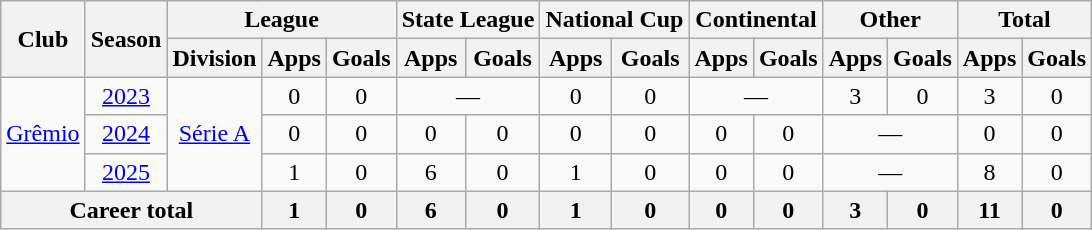<table class="wikitable" style="text-align:center">
<tr>
<th rowspan="2">Club</th>
<th rowspan="2">Season</th>
<th colspan="3">League</th>
<th colspan="2">State League</th>
<th colspan="2">National Cup</th>
<th colspan="2">Continental</th>
<th colspan="2">Other</th>
<th colspan="2">Total</th>
</tr>
<tr>
<th>Division</th>
<th>Apps</th>
<th>Goals</th>
<th>Apps</th>
<th>Goals</th>
<th>Apps</th>
<th>Goals</th>
<th>Apps</th>
<th>Goals</th>
<th>Apps</th>
<th>Goals</th>
<th>Apps</th>
<th>Goals</th>
</tr>
<tr>
<td rowspan="3"><a href='#'>Grêmio</a></td>
<td><a href='#'>2023</a></td>
<td rowspan="3"><a href='#'>Série A</a></td>
<td>0</td>
<td>0</td>
<td colspan="2">—</td>
<td>0</td>
<td>0</td>
<td colspan="2">—</td>
<td>3</td>
<td>0</td>
<td>3</td>
<td>0</td>
</tr>
<tr>
<td><a href='#'>2024</a></td>
<td>0</td>
<td>0</td>
<td>0</td>
<td>0</td>
<td>0</td>
<td>0</td>
<td>0</td>
<td>0</td>
<td colspan="2">—</td>
<td>0</td>
<td>0</td>
</tr>
<tr>
<td><a href='#'>2025</a></td>
<td>1</td>
<td>0</td>
<td>6</td>
<td>0</td>
<td>1</td>
<td>0</td>
<td>0</td>
<td>0</td>
<td colspan="2">—</td>
<td>8</td>
<td>0</td>
</tr>
<tr>
<th colspan="3">Career total</th>
<th>1</th>
<th>0</th>
<th>6</th>
<th>0</th>
<th>1</th>
<th>0</th>
<th>0</th>
<th>0</th>
<th>3</th>
<th>0</th>
<th>11</th>
<th>0</th>
</tr>
</table>
